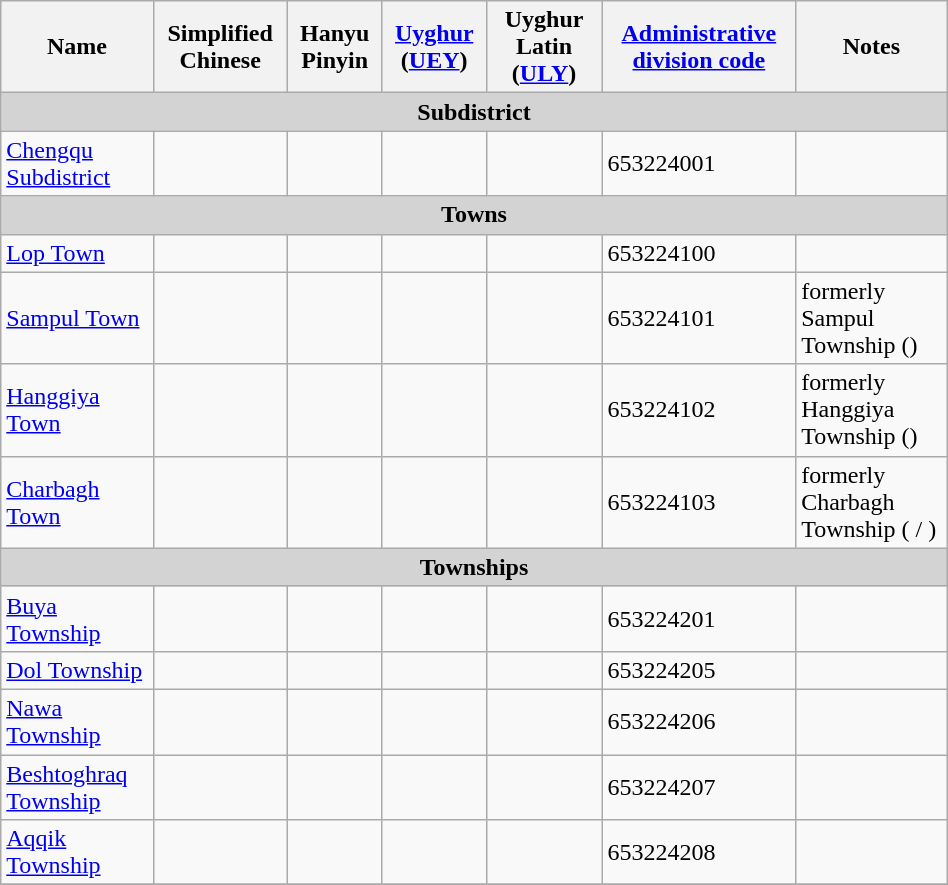<table class="wikitable" align="center" style="width:50%; border="1">
<tr>
<th>Name</th>
<th>Simplified Chinese</th>
<th>Hanyu Pinyin</th>
<th><a href='#'>Uyghur</a> (<a href='#'>UEY</a>)</th>
<th>Uyghur Latin (<a href='#'>ULY</a>)</th>
<th><a href='#'>Administrative division code</a></th>
<th>Notes</th>
</tr>
<tr>
<td colspan="8"  style="text-align:center; background:#d3d3d3;"><strong>Subdistrict</strong></td>
</tr>
<tr --------->
<td><a href='#'>Chengqu Subdistrict</a></td>
<td></td>
<td></td>
<td></td>
<td></td>
<td>653224001</td>
<td></td>
</tr>
<tr>
<td colspan="8"  style="text-align:center; background:#d3d3d3;"><strong>Towns</strong></td>
</tr>
<tr --------->
<td><a href='#'>Lop Town</a></td>
<td></td>
<td></td>
<td></td>
<td></td>
<td>653224100</td>
<td></td>
</tr>
<tr>
<td><a href='#'>Sampul Town</a></td>
<td></td>
<td></td>
<td></td>
<td></td>
<td>653224101</td>
<td>formerly Sampul Township ()</td>
</tr>
<tr>
<td><a href='#'>Hanggiya Town</a></td>
<td></td>
<td></td>
<td></td>
<td></td>
<td>653224102</td>
<td>formerly Hanggiya Township ()</td>
</tr>
<tr>
<td><a href='#'>Charbagh Town</a></td>
<td></td>
<td></td>
<td></td>
<td></td>
<td>653224103</td>
<td>formerly Charbagh Township ( / )</td>
</tr>
<tr>
<td colspan="8"  style="text-align:center; background:#d3d3d3;"><strong>Townships</strong></td>
</tr>
<tr --------->
<td><a href='#'>Buya Township</a></td>
<td></td>
<td></td>
<td></td>
<td></td>
<td>653224201</td>
<td></td>
</tr>
<tr>
<td><a href='#'>Dol Township</a></td>
<td></td>
<td></td>
<td></td>
<td></td>
<td>653224205</td>
<td></td>
</tr>
<tr>
<td><a href='#'>Nawa Township</a></td>
<td></td>
<td></td>
<td></td>
<td></td>
<td>653224206</td>
<td></td>
</tr>
<tr>
<td><a href='#'>Beshtoghraq Township</a></td>
<td></td>
<td></td>
<td></td>
<td></td>
<td>653224207</td>
<td></td>
</tr>
<tr>
<td><a href='#'>Aqqik Township</a></td>
<td></td>
<td></td>
<td></td>
<td></td>
<td>653224208</td>
<td></td>
</tr>
<tr>
</tr>
</table>
